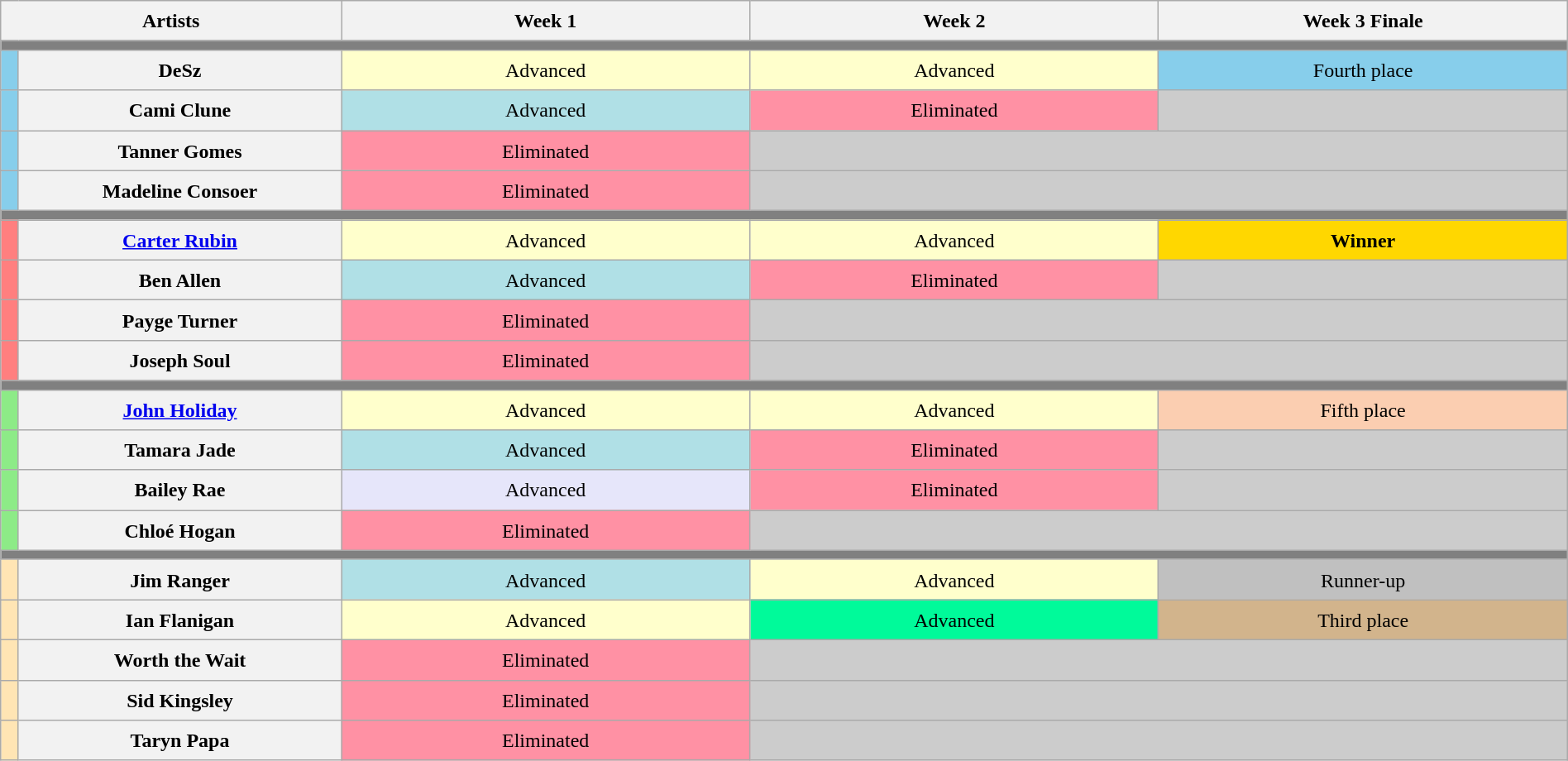<table class="wikitable" style="text-align:center; line-height:25px; width:100%">
<tr>
<th colspan="2" width="20%">Artists</th>
<th style="width:24%">Week 1</th>
<th style="width:24%">Week 2</th>
<th style="width:24%">Week 3 Finale</th>
</tr>
<tr>
<th colspan="9" style="background:gray"></th>
</tr>
<tr>
<th style="background:#87ceeb"></th>
<th scope="row">DeSz</th>
<td style="background:#FFFFCC">Advanced</td>
<td style="background:#FFFFCC">Advanced</td>
<td style="background:skyblue">Fourth place</td>
</tr>
<tr>
<th style="background:#87ceeb"></th>
<th scope="row">Cami Clune</th>
<td style="background:#B0E0E6">Advanced</td>
<td style="background:#FF91A4">Eliminated</td>
<td colspan="1" style="background:#ccc"></td>
</tr>
<tr>
<th style="background:#87ceeb"></th>
<th scope="row">Tanner Gomes</th>
<td style="background:#FF91A4">Eliminated</td>
<td colspan="2" style="background:#ccc"></td>
</tr>
<tr>
<th style="background:#87ceeb"></th>
<th scope="row">Madeline Consoer</th>
<td style="background:#FF91A4">Eliminated</td>
<td colspan="2" style="background:#ccc"></td>
</tr>
<tr>
<th colspan="9" style="background:gray"></th>
</tr>
<tr>
<th style="background:#FF7F7F"></th>
<th scope="row"><a href='#'>Carter Rubin</a></th>
<td style="background:#FFFFCC">Advanced</td>
<td style="background:#FFFFCC">Advanced</td>
<td style="background:gold"><strong>Winner</strong></td>
</tr>
<tr>
<th style="background:#FF7F7F"></th>
<th scope="row">Ben Allen</th>
<td style="background:#B0E0E6">Advanced</td>
<td style="background:#FF91A4">Eliminated</td>
<td colspan="1" style="background:#ccc"></td>
</tr>
<tr>
<th style="background:#FF7F7F"></th>
<th scope="row">Payge Turner</th>
<td style="background:#FF91A4">Eliminated</td>
<td colspan="2" style="background:#ccc"></td>
</tr>
<tr>
<th style="background:#FF7F7F"></th>
<th scope="row">Joseph Soul</th>
<td style="background:#FF91A4">Eliminated</td>
<td colspan="2" style="background:#ccc"></td>
</tr>
<tr>
<th colspan="9" style="background:gray"></th>
</tr>
<tr>
<th style="background:#8deb87"></th>
<th scope="row"><a href='#'>John Holiday</a></th>
<td style="background:#FFFFCC">Advanced</td>
<td style="background:#FFFFCC">Advanced</td>
<td style="background:#fbceb1">Fifth place</td>
</tr>
<tr>
<th style="background:#8deb87"></th>
<th scope="row">Tamara Jade</th>
<td style="background:#B0E0E6">Advanced</td>
<td style="background:#FF91A4">Eliminated</td>
<td colspan="1" style="background:#ccc"></td>
</tr>
<tr>
<th style="background:#8deb87"></th>
<th scope="row">Bailey Rae</th>
<td style="background:lavender">Advanced</td>
<td style="background:#FF91A4">Eliminated</td>
<td colspan="1" style="background:#ccc"></td>
</tr>
<tr>
<th style="background:#8deb87"></th>
<th scope="row">Chloé Hogan</th>
<td style="background:#FF91A4">Eliminated</td>
<td colspan="2" style="background:#ccc"></td>
</tr>
<tr>
<th colspan="9" style="background:gray"></th>
</tr>
<tr>
<th style="background:#ffe5b4"></th>
<th scope="row">Jim Ranger</th>
<td style="background:#B0E0E6">Advanced</td>
<td style="background:#FFFFCC">Advanced</td>
<td style="background:silver">Runner-up</td>
</tr>
<tr>
<th style="background:#ffe5b4"></th>
<th scope="row">Ian Flanigan</th>
<td style="background:#FFFFCC">Advanced</td>
<td style="background:#00FA9A">Advanced</td>
<td style="background:tan">Third place</td>
</tr>
<tr>
<th style="background:#ffe5b4"></th>
<th scope="row">Worth the Wait</th>
<td style="background:#FF91A4">Eliminated</td>
<td colspan="2" style="background:#ccc"></td>
</tr>
<tr>
<th style="background:#ffe5b4"></th>
<th scope="row">Sid Kingsley</th>
<td style="background:#FF91A4">Eliminated</td>
<td colspan="2" style="background:#ccc"></td>
</tr>
<tr>
<th style="background:#ffe5b4"></th>
<th scope="row">Taryn Papa</th>
<td style="background:#FF91A4">Eliminated</td>
<td colspan="2" style="background:#ccc"></td>
</tr>
</table>
